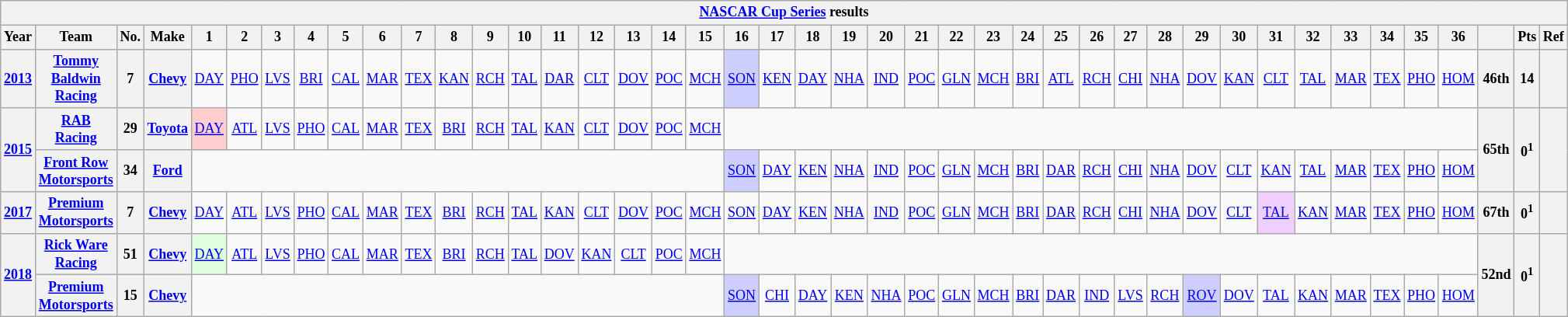<table class="wikitable" style="text-align:center; font-size:75%">
<tr>
<th colspan=45><a href='#'>NASCAR Cup Series</a> results</th>
</tr>
<tr>
<th>Year</th>
<th>Team</th>
<th>No.</th>
<th>Make</th>
<th>1</th>
<th>2</th>
<th>3</th>
<th>4</th>
<th>5</th>
<th>6</th>
<th>7</th>
<th>8</th>
<th>9</th>
<th>10</th>
<th>11</th>
<th>12</th>
<th>13</th>
<th>14</th>
<th>15</th>
<th>16</th>
<th>17</th>
<th>18</th>
<th>19</th>
<th>20</th>
<th>21</th>
<th>22</th>
<th>23</th>
<th>24</th>
<th>25</th>
<th>26</th>
<th>27</th>
<th>28</th>
<th>29</th>
<th>30</th>
<th>31</th>
<th>32</th>
<th>33</th>
<th>34</th>
<th>35</th>
<th>36</th>
<th></th>
<th>Pts</th>
<th>Ref</th>
</tr>
<tr>
<th><a href='#'>2013</a></th>
<th><a href='#'>Tommy Baldwin Racing</a></th>
<th>7</th>
<th><a href='#'>Chevy</a></th>
<td><a href='#'>DAY</a></td>
<td><a href='#'>PHO</a></td>
<td><a href='#'>LVS</a></td>
<td><a href='#'>BRI</a></td>
<td><a href='#'>CAL</a></td>
<td><a href='#'>MAR</a></td>
<td><a href='#'>TEX</a></td>
<td><a href='#'>KAN</a></td>
<td><a href='#'>RCH</a></td>
<td><a href='#'>TAL</a></td>
<td><a href='#'>DAR</a></td>
<td><a href='#'>CLT</a></td>
<td><a href='#'>DOV</a></td>
<td><a href='#'>POC</a></td>
<td><a href='#'>MCH</a></td>
<td style="background:#CFCFFF;"><a href='#'>SON</a><br></td>
<td><a href='#'>KEN</a></td>
<td><a href='#'>DAY</a></td>
<td><a href='#'>NHA</a></td>
<td><a href='#'>IND</a></td>
<td><a href='#'>POC</a></td>
<td><a href='#'>GLN</a></td>
<td><a href='#'>MCH</a></td>
<td><a href='#'>BRI</a></td>
<td><a href='#'>ATL</a></td>
<td><a href='#'>RCH</a></td>
<td><a href='#'>CHI</a></td>
<td><a href='#'>NHA</a></td>
<td><a href='#'>DOV</a></td>
<td><a href='#'>KAN</a></td>
<td><a href='#'>CLT</a></td>
<td><a href='#'>TAL</a></td>
<td><a href='#'>MAR</a></td>
<td><a href='#'>TEX</a></td>
<td><a href='#'>PHO</a></td>
<td><a href='#'>HOM</a></td>
<th>46th</th>
<th>14</th>
<th></th>
</tr>
<tr>
<th rowspan=2><a href='#'>2015</a></th>
<th><a href='#'>RAB Racing</a></th>
<th>29</th>
<th><a href='#'>Toyota</a></th>
<td style="background:#FFCFCF;"><a href='#'>DAY</a><br></td>
<td><a href='#'>ATL</a></td>
<td><a href='#'>LVS</a></td>
<td><a href='#'>PHO</a></td>
<td><a href='#'>CAL</a></td>
<td><a href='#'>MAR</a></td>
<td><a href='#'>TEX</a></td>
<td><a href='#'>BRI</a></td>
<td><a href='#'>RCH</a></td>
<td><a href='#'>TAL</a></td>
<td><a href='#'>KAN</a></td>
<td><a href='#'>CLT</a></td>
<td><a href='#'>DOV</a></td>
<td><a href='#'>POC</a></td>
<td><a href='#'>MCH</a></td>
<td colspan=21></td>
<th rowspan=2>65th</th>
<th rowspan=2>0<sup>1</sup></th>
<th rowspan=2></th>
</tr>
<tr>
<th><a href='#'>Front Row Motorsports</a></th>
<th>34</th>
<th><a href='#'>Ford</a></th>
<td colspan=15></td>
<td style="background:#CFCFFF;"><a href='#'>SON</a><br></td>
<td><a href='#'>DAY</a></td>
<td><a href='#'>KEN</a></td>
<td><a href='#'>NHA</a></td>
<td><a href='#'>IND</a></td>
<td><a href='#'>POC</a></td>
<td><a href='#'>GLN</a></td>
<td><a href='#'>MCH</a></td>
<td><a href='#'>BRI</a></td>
<td><a href='#'>DAR</a></td>
<td><a href='#'>RCH</a></td>
<td><a href='#'>CHI</a></td>
<td><a href='#'>NHA</a></td>
<td><a href='#'>DOV</a></td>
<td><a href='#'>CLT</a></td>
<td><a href='#'>KAN</a></td>
<td><a href='#'>TAL</a></td>
<td><a href='#'>MAR</a></td>
<td><a href='#'>TEX</a></td>
<td><a href='#'>PHO</a></td>
<td><a href='#'>HOM</a></td>
</tr>
<tr>
<th><a href='#'>2017</a></th>
<th><a href='#'>Premium Motorsports</a></th>
<th>7</th>
<th><a href='#'>Chevy</a></th>
<td><a href='#'>DAY</a></td>
<td><a href='#'>ATL</a></td>
<td><a href='#'>LVS</a></td>
<td><a href='#'>PHO</a></td>
<td><a href='#'>CAL</a></td>
<td><a href='#'>MAR</a></td>
<td><a href='#'>TEX</a></td>
<td><a href='#'>BRI</a></td>
<td><a href='#'>RCH</a></td>
<td><a href='#'>TAL</a></td>
<td><a href='#'>KAN</a></td>
<td><a href='#'>CLT</a></td>
<td><a href='#'>DOV</a></td>
<td><a href='#'>POC</a></td>
<td><a href='#'>MCH</a></td>
<td><a href='#'>SON</a></td>
<td><a href='#'>DAY</a></td>
<td><a href='#'>KEN</a></td>
<td><a href='#'>NHA</a></td>
<td><a href='#'>IND</a></td>
<td><a href='#'>POC</a></td>
<td><a href='#'>GLN</a></td>
<td><a href='#'>MCH</a></td>
<td><a href='#'>BRI</a></td>
<td><a href='#'>DAR</a></td>
<td><a href='#'>RCH</a></td>
<td><a href='#'>CHI</a></td>
<td><a href='#'>NHA</a></td>
<td><a href='#'>DOV</a></td>
<td><a href='#'>CLT</a></td>
<td style="background:#EFCFFF;"><a href='#'>TAL</a><br></td>
<td><a href='#'>KAN</a></td>
<td><a href='#'>MAR</a></td>
<td><a href='#'>TEX</a></td>
<td><a href='#'>PHO</a></td>
<td><a href='#'>HOM</a></td>
<th>67th</th>
<th>0<sup>1</sup></th>
<th></th>
</tr>
<tr>
<th rowspan=2><a href='#'>2018</a></th>
<th><a href='#'>Rick Ware Racing</a></th>
<th>51</th>
<th><a href='#'>Chevy</a></th>
<td style="background:#DFFFDF;"><a href='#'>DAY</a><br></td>
<td><a href='#'>ATL</a></td>
<td><a href='#'>LVS</a></td>
<td><a href='#'>PHO</a></td>
<td><a href='#'>CAL</a></td>
<td><a href='#'>MAR</a></td>
<td><a href='#'>TEX</a></td>
<td><a href='#'>BRI</a></td>
<td><a href='#'>RCH</a></td>
<td><a href='#'>TAL</a></td>
<td><a href='#'>DOV</a></td>
<td><a href='#'>KAN</a></td>
<td><a href='#'>CLT</a></td>
<td><a href='#'>POC</a></td>
<td><a href='#'>MCH</a></td>
<td colspan=21></td>
<th rowspan=2>52nd</th>
<th rowspan=2>0<sup>1</sup></th>
<th rowspan=2></th>
</tr>
<tr>
<th><a href='#'>Premium Motorsports</a></th>
<th>15</th>
<th><a href='#'>Chevy</a></th>
<td colspan=15></td>
<td style="background:#CFCFFF;"><a href='#'>SON</a><br></td>
<td><a href='#'>CHI</a></td>
<td><a href='#'>DAY</a></td>
<td><a href='#'>KEN</a></td>
<td><a href='#'>NHA</a></td>
<td><a href='#'>POC</a></td>
<td><a href='#'>GLN</a></td>
<td><a href='#'>MCH</a></td>
<td><a href='#'>BRI</a></td>
<td><a href='#'>DAR</a></td>
<td><a href='#'>IND</a></td>
<td><a href='#'>LVS</a></td>
<td><a href='#'>RCH</a></td>
<td style="background:#CFCFFF;"><a href='#'>ROV</a><br></td>
<td><a href='#'>DOV</a></td>
<td><a href='#'>TAL</a></td>
<td><a href='#'>KAN</a></td>
<td><a href='#'>MAR</a></td>
<td><a href='#'>TEX</a></td>
<td><a href='#'>PHO</a></td>
<td><a href='#'>HOM</a></td>
</tr>
</table>
